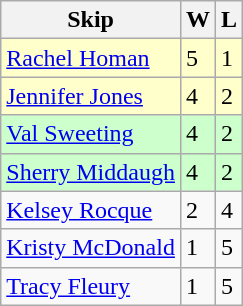<table class= "wikitable">
<tr>
<th>Skip</th>
<th>W</th>
<th>L</th>
</tr>
<tr bgcolor=#ffffcc>
<td> <a href='#'>Rachel Homan</a></td>
<td>5</td>
<td>1</td>
</tr>
<tr bgcolor=#ffffcc>
<td> <a href='#'>Jennifer Jones</a></td>
<td>4</td>
<td>2</td>
</tr>
<tr bgcolor=#ccffcc>
<td> <a href='#'>Val Sweeting</a></td>
<td>4</td>
<td>2</td>
</tr>
<tr bgcolor=#ccffcc>
<td> <a href='#'>Sherry Middaugh</a></td>
<td>4</td>
<td>2</td>
</tr>
<tr>
<td> <a href='#'>Kelsey Rocque</a></td>
<td>2</td>
<td>4</td>
</tr>
<tr>
<td> <a href='#'>Kristy McDonald</a></td>
<td>1</td>
<td>5</td>
</tr>
<tr>
<td> <a href='#'>Tracy Fleury</a></td>
<td>1</td>
<td>5</td>
</tr>
</table>
